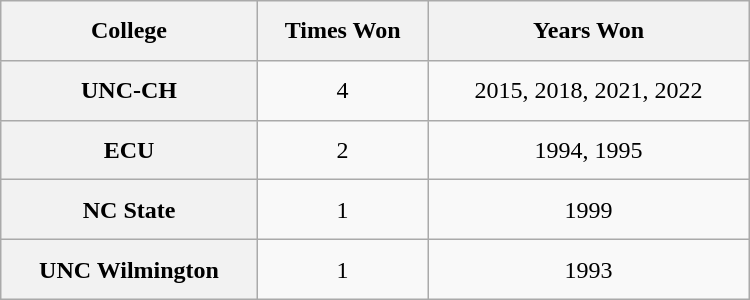<table class="wikitable" style="text-align: center; width: 500px; height: 200px;">
<tr>
<th>College</th>
<th>Times Won</th>
<th>Years Won</th>
</tr>
<tr>
<th>UNC-CH</th>
<td>4</td>
<td>2015, 2018, 2021, 2022</td>
</tr>
<tr>
<th>ECU</th>
<td>2</td>
<td>1994, 1995</td>
</tr>
<tr>
<th>NC State</th>
<td>1</td>
<td>1999</td>
</tr>
<tr>
<th>UNC Wilmington</th>
<td>1</td>
<td>1993</td>
</tr>
</table>
